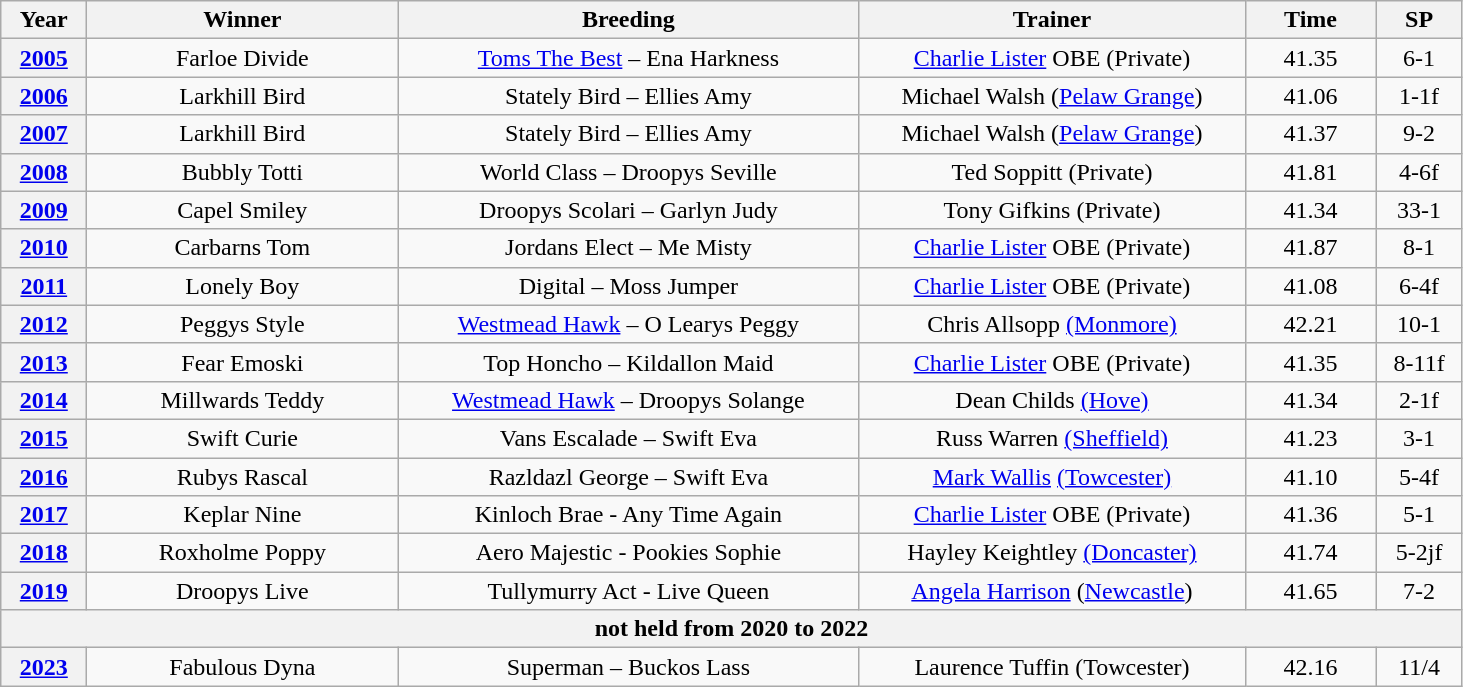<table class="wikitable" style="text-align:center">
<tr>
<th width=50>Year</th>
<th width=200>Winner</th>
<th width=300>Breeding</th>
<th width=250>Trainer</th>
<th width=80>Time</th>
<th width=50>SP</th>
</tr>
<tr>
<th><a href='#'>2005</a></th>
<td>Farloe Divide</td>
<td><a href='#'>Toms The Best</a> – Ena Harkness</td>
<td><a href='#'>Charlie Lister</a> OBE (Private)</td>
<td>41.35</td>
<td>6-1</td>
</tr>
<tr>
<th><a href='#'>2006</a></th>
<td>Larkhill Bird</td>
<td>Stately Bird – Ellies Amy</td>
<td>Michael Walsh (<a href='#'>Pelaw Grange</a>)</td>
<td>41.06</td>
<td>1-1f</td>
</tr>
<tr>
<th><a href='#'>2007</a></th>
<td>Larkhill Bird</td>
<td>Stately Bird – Ellies Amy</td>
<td>Michael Walsh (<a href='#'>Pelaw Grange</a>)</td>
<td>41.37</td>
<td>9-2</td>
</tr>
<tr>
<th><a href='#'>2008</a></th>
<td>Bubbly Totti</td>
<td>World Class – Droopys Seville</td>
<td>Ted Soppitt (Private)</td>
<td>41.81</td>
<td>4-6f</td>
</tr>
<tr>
<th><a href='#'>2009</a></th>
<td>Capel Smiley</td>
<td>Droopys Scolari – Garlyn Judy</td>
<td>Tony Gifkins (Private)</td>
<td>41.34</td>
<td>33-1</td>
</tr>
<tr>
<th><a href='#'>2010</a></th>
<td>Carbarns Tom</td>
<td>Jordans Elect – Me Misty</td>
<td><a href='#'>Charlie Lister</a> OBE (Private)</td>
<td>41.87</td>
<td>8-1</td>
</tr>
<tr>
<th><a href='#'>2011</a></th>
<td>Lonely Boy</td>
<td>Digital – Moss Jumper</td>
<td><a href='#'>Charlie Lister</a> OBE (Private)</td>
<td>41.08</td>
<td>6-4f</td>
</tr>
<tr>
<th><a href='#'>2012</a></th>
<td>Peggys Style</td>
<td><a href='#'>Westmead Hawk</a> – O Learys Peggy</td>
<td>Chris Allsopp <a href='#'>(Monmore)</a></td>
<td>42.21</td>
<td>10-1</td>
</tr>
<tr>
<th><a href='#'>2013</a></th>
<td>Fear Emoski</td>
<td>Top Honcho – Kildallon Maid</td>
<td><a href='#'>Charlie Lister</a> OBE (Private)</td>
<td>41.35</td>
<td>8-11f</td>
</tr>
<tr>
<th><a href='#'>2014</a></th>
<td>Millwards Teddy </td>
<td><a href='#'>Westmead Hawk</a> – Droopys Solange</td>
<td>Dean Childs <a href='#'>(Hove)</a></td>
<td>41.34</td>
<td>2-1f</td>
</tr>
<tr>
<th><a href='#'>2015</a></th>
<td>Swift Curie </td>
<td>Vans Escalade – Swift Eva</td>
<td>Russ Warren <a href='#'>(Sheffield)</a></td>
<td>41.23</td>
<td>3-1</td>
</tr>
<tr>
<th><a href='#'>2016</a></th>
<td>Rubys Rascal </td>
<td>Razldazl George – Swift Eva</td>
<td><a href='#'>Mark Wallis</a> <a href='#'>(Towcester)</a></td>
<td>41.10</td>
<td>5-4f</td>
</tr>
<tr>
<th><a href='#'>2017</a></th>
<td>Keplar Nine </td>
<td>Kinloch Brae - Any Time Again</td>
<td><a href='#'>Charlie Lister</a> OBE (Private)</td>
<td>41.36</td>
<td>5-1</td>
</tr>
<tr>
<th><a href='#'>2018</a></th>
<td>Roxholme Poppy </td>
<td>Aero Majestic - Pookies Sophie</td>
<td>Hayley Keightley <a href='#'>(Doncaster)</a></td>
<td>41.74</td>
<td>5-2jf</td>
</tr>
<tr>
<th><a href='#'>2019</a></th>
<td>Droopys Live</td>
<td>Tullymurry Act - Live Queen</td>
<td><a href='#'>Angela Harrison</a> (<a href='#'>Newcastle</a>)</td>
<td>41.65</td>
<td>7-2</td>
</tr>
<tr>
<th colspan=6>not held from 2020 to 2022</th>
</tr>
<tr>
<th><a href='#'>2023</a></th>
<td>Fabulous Dyna</td>
<td>Superman – Buckos Lass</td>
<td>Laurence Tuffin (Towcester)</td>
<td>42.16</td>
<td>11/4</td>
</tr>
</table>
